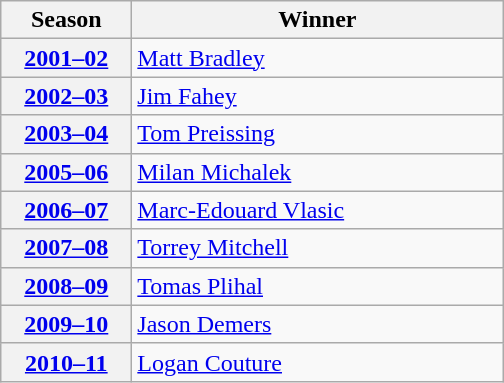<table class="wikitable">
<tr>
<th scope="col" style="width:5em">Season</th>
<th scope="col" style="width:15em">Winner</th>
</tr>
<tr>
<th scope="row"><a href='#'>2001–02</a></th>
<td><a href='#'>Matt Bradley</a></td>
</tr>
<tr>
<th scope="row"><a href='#'>2002–03</a></th>
<td><a href='#'>Jim Fahey</a></td>
</tr>
<tr>
<th scope="row"><a href='#'>2003–04</a></th>
<td><a href='#'>Tom Preissing</a></td>
</tr>
<tr>
<th scope="row"><a href='#'>2005–06</a></th>
<td><a href='#'>Milan Michalek</a></td>
</tr>
<tr>
<th scope="row"><a href='#'>2006–07</a></th>
<td><a href='#'>Marc-Edouard Vlasic</a></td>
</tr>
<tr>
<th scope="row"><a href='#'>2007–08</a></th>
<td><a href='#'>Torrey Mitchell</a></td>
</tr>
<tr>
<th scope="row"><a href='#'>2008–09</a></th>
<td><a href='#'>Tomas Plihal</a></td>
</tr>
<tr>
<th scope="row"><a href='#'>2009–10</a></th>
<td><a href='#'>Jason Demers</a></td>
</tr>
<tr>
<th scope="row"><a href='#'>2010–11</a></th>
<td><a href='#'>Logan Couture</a></td>
</tr>
</table>
